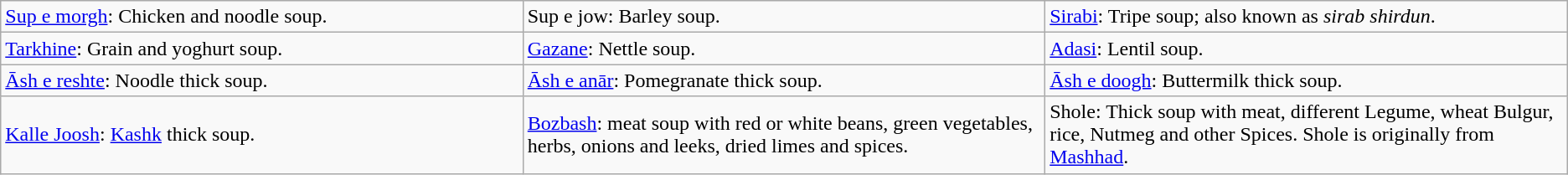<table class="wikitable">
<tr>
<td style="width: 20%;"><a href='#'>Sup e morgh</a>: Chicken and noodle soup.</td>
<td style="width: 20%;">Sup e jow: Barley soup.</td>
<td style="width: 20%;"><a href='#'>Sirabi</a>: Tripe soup; also known as <em>sirab shirdun</em>.</td>
</tr>
<tr>
<td><a href='#'>Tarkhine</a>: Grain and yoghurt soup.</td>
<td><a href='#'>Gazane</a>: Nettle soup.</td>
<td><a href='#'>Adasi</a>: Lentil soup.</td>
</tr>
<tr>
<td><a href='#'>Āsh e reshte</a>: Noodle thick soup.</td>
<td><a href='#'>Āsh e anār</a>: Pomegranate thick soup.</td>
<td><a href='#'>Āsh e doogh</a>: Buttermilk thick soup.</td>
</tr>
<tr>
<td><a href='#'>Kalle Joosh</a>: <a href='#'>Kashk</a> thick soup.</td>
<td><a href='#'>Bozbash</a>: meat soup with red or white beans, green vegetables, herbs, onions and leeks, dried limes and spices.</td>
<td>Shole: Thick soup with meat, different Legume, wheat Bulgur, rice, Nutmeg and other Spices. Shole is originally from <a href='#'>Mashhad</a>.</td>
</tr>
</table>
